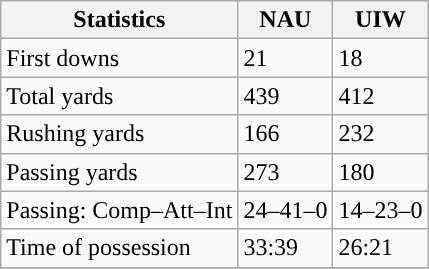<table class="wikitable" style="float: left;">
<tr>
<th>Statistics</th>
<th>NAU</th>
<th>UIW</th>
</tr>
<tr>
<td>First downs</td>
<td>21</td>
<td>18</td>
</tr>
<tr>
<td>Total yards</td>
<td>439</td>
<td>412</td>
</tr>
<tr>
<td>Rushing yards</td>
<td>166</td>
<td>232</td>
</tr>
<tr>
<td>Passing yards</td>
<td>273</td>
<td>180</td>
</tr>
<tr>
<td>Passing: Comp–Att–Int</td>
<td>24–41–0</td>
<td>14–23–0</td>
</tr>
<tr>
<td>Time of possession</td>
<td>33:39</td>
<td>26:21</td>
</tr>
<tr>
</tr>
</table>
